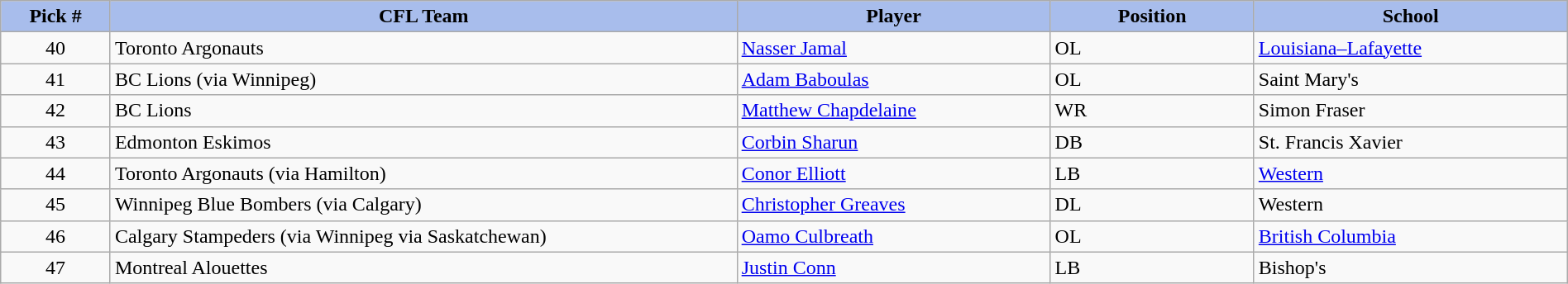<table class="wikitable" style="width: 100%">
<tr>
<th style="background:#A8BDEC;" width=7%>Pick #</th>
<th width=40% style="background:#A8BDEC;">CFL Team</th>
<th width=20% style="background:#A8BDEC;">Player</th>
<th width=13% style="background:#A8BDEC;">Position</th>
<th width=20% style="background:#A8BDEC;">School</th>
</tr>
<tr>
<td align=center>40</td>
<td>Toronto Argonauts</td>
<td><a href='#'>Nasser Jamal</a></td>
<td>OL</td>
<td><a href='#'>Louisiana–Lafayette</a></td>
</tr>
<tr>
<td align=center>41</td>
<td>BC Lions (via Winnipeg)</td>
<td><a href='#'>Adam Baboulas</a></td>
<td>OL</td>
<td>Saint Mary's</td>
</tr>
<tr>
<td align=center>42</td>
<td>BC Lions</td>
<td><a href='#'>Matthew Chapdelaine</a></td>
<td>WR</td>
<td>Simon Fraser</td>
</tr>
<tr>
<td align=center>43</td>
<td>Edmonton Eskimos</td>
<td><a href='#'>Corbin Sharun</a></td>
<td>DB</td>
<td>St. Francis Xavier</td>
</tr>
<tr>
<td align=center>44</td>
<td>Toronto Argonauts (via Hamilton)</td>
<td><a href='#'>Conor Elliott</a></td>
<td>LB</td>
<td><a href='#'>Western</a></td>
</tr>
<tr>
<td align=center>45</td>
<td>Winnipeg Blue Bombers (via Calgary)</td>
<td><a href='#'>Christopher Greaves</a></td>
<td>DL</td>
<td>Western</td>
</tr>
<tr>
<td align=center>46</td>
<td>Calgary Stampeders (via Winnipeg via Saskatchewan)</td>
<td><a href='#'>Oamo Culbreath</a></td>
<td>OL</td>
<td><a href='#'>British Columbia</a></td>
</tr>
<tr>
<td align=center>47</td>
<td>Montreal Alouettes</td>
<td><a href='#'>Justin Conn</a></td>
<td>LB</td>
<td>Bishop's</td>
</tr>
</table>
